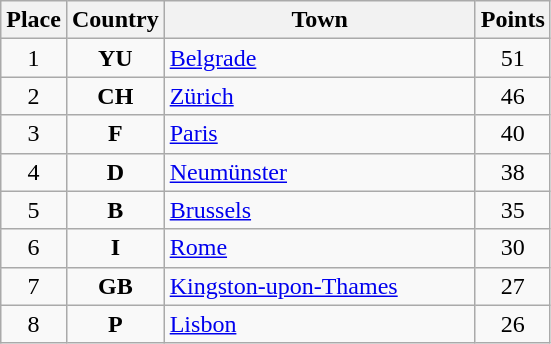<table class="wikitable">
<tr>
<th width="25">Place</th>
<th width="25">Country</th>
<th width="200">Town</th>
<th width="25">Points</th>
</tr>
<tr>
<td align="center">1</td>
<td align="center"><strong>YU</strong></td>
<td align="left"><a href='#'>Belgrade</a></td>
<td align="center">51</td>
</tr>
<tr>
<td align="center">2</td>
<td align="center"><strong>CH</strong></td>
<td align="left"><a href='#'>Zürich</a></td>
<td align="center">46</td>
</tr>
<tr>
<td align="center">3</td>
<td align="center"><strong>F</strong></td>
<td align="left"><a href='#'>Paris</a></td>
<td align="center">40</td>
</tr>
<tr>
<td align="center">4</td>
<td align="center"><strong>D</strong></td>
<td align="left"><a href='#'>Neumünster</a></td>
<td align="center">38</td>
</tr>
<tr>
<td align="center">5</td>
<td align="center"><strong>B</strong></td>
<td align="left"><a href='#'>Brussels</a></td>
<td align="center">35</td>
</tr>
<tr>
<td align="center">6</td>
<td align="center"><strong>I</strong></td>
<td align="left"><a href='#'>Rome</a></td>
<td align="center">30</td>
</tr>
<tr>
<td align="center">7</td>
<td align="center"><strong>GB</strong></td>
<td align="left"><a href='#'>Kingston-upon-Thames</a></td>
<td align="center">27</td>
</tr>
<tr>
<td align="center">8</td>
<td align="center"><strong>P</strong></td>
<td align="left"><a href='#'>Lisbon</a></td>
<td align="center">26</td>
</tr>
</table>
